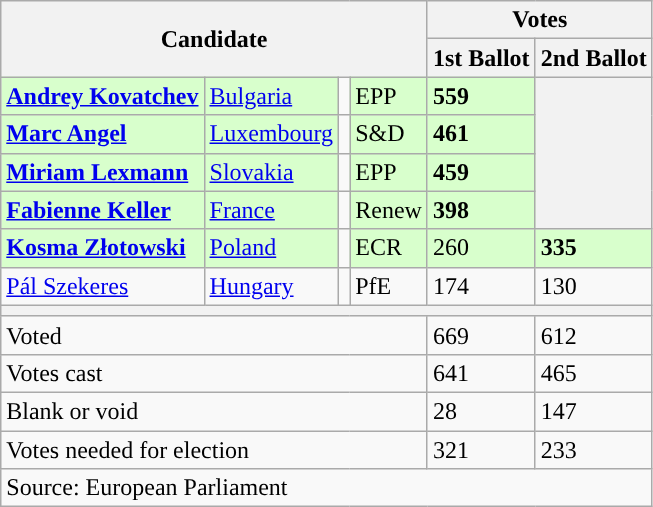<table class="wikitable">
<tr>
<th colspan="4" rowspan="2">Candidate</th>
<th colspan="2">Votes</th>
</tr>
<tr>
<th>1st Ballot</th>
<th>2nd Ballot</th>
</tr>
<tr>
<td style="background-color:#d8ffcc"><strong><a href='#'>Andrey Kovatchev</a></strong></td>
<td style="background-color:#d8ffcc"> <a href='#'>Bulgaria</a></td>
<td style="background-color:width:1px; background-color:"></td>
<td style="background-color:#d8ffcc">EPP</td>
<td style="background-color:#d8ffcc"><strong>559</strong></td>
<th rowspan="4"></th>
</tr>
<tr>
<td style="background-color:#d8ffcc"><strong><a href='#'>Marc Angel</a></strong></td>
<td style="background-color:#d8ffcc"> <a href='#'>Luxembourg</a></td>
<td style="background-color:width:1px; background-color:"></td>
<td style="background-color:#d8ffcc">S&D</td>
<td style="background-color:#d8ffcc"><strong>461</strong></td>
</tr>
<tr>
<td style="background-color:#d8ffcc"><strong><a href='#'>Miriam Lexmann</a></strong></td>
<td style="background-color:#d8ffcc"> <a href='#'>Slovakia</a></td>
<td style="background-color:width:1px; background-color:"></td>
<td style="background-color:#d8ffcc">EPP</td>
<td style="background-color:#d8ffcc"><strong>459</strong></td>
</tr>
<tr>
<td style="background-color:#d8ffcc"><strong><a href='#'>Fabienne Keller</a></strong></td>
<td style="background-color:#d8ffcc"> <a href='#'>France</a></td>
<td style="background-color:width:1px; background-color:"></td>
<td style="background-color:#d8ffcc">Renew</td>
<td style="background-color:#d8ffcc"><strong>398</strong></td>
</tr>
<tr>
<td style="background-color:#d8ffcc"><strong><a href='#'>Kosma Złotowski</a></strong></td>
<td style="background-color:#d8ffcc"> <a href='#'>Poland</a></td>
<td style="background-color:width:1px; background-color:"></td>
<td style="background-color:#d8ffcc">ECR</td>
<td style="background-color:#d8ffcc">260</td>
<td style="background-color:#d8ffcc"><strong>335</strong></td>
</tr>
<tr>
<td><a href='#'>Pál Szekeres</a></td>
<td> <a href='#'>Hungary</a></td>
<td style="background-color:width:1px; background-color:"></td>
<td>PfE</td>
<td>174</td>
<td>130</td>
</tr>
<tr>
<th colspan="6"></th>
</tr>
<tr>
<td colspan="4">Voted</td>
<td>669</td>
<td>612</td>
</tr>
<tr>
<td colspan="4">Votes cast</td>
<td>641</td>
<td>465</td>
</tr>
<tr>
<td colspan="4">Blank or void</td>
<td>28</td>
<td>147</td>
</tr>
<tr>
<td colspan="4">Votes needed for election</td>
<td>321</td>
<td>233</td>
</tr>
<tr>
<td colspan="6">Source: European Parliament</td>
</tr>
</table>
